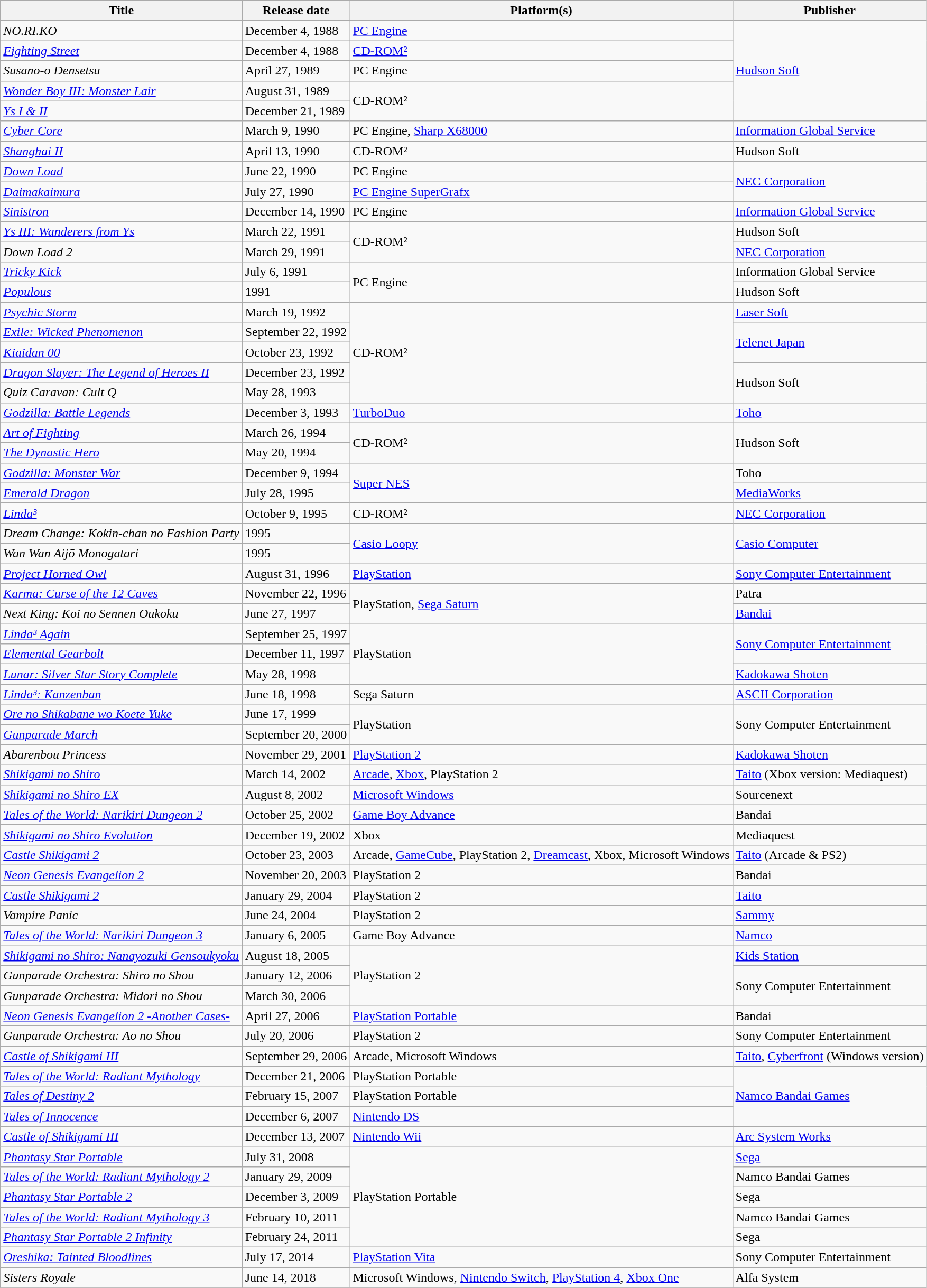<table class="sortable wikitable">
<tr>
<th>Title</th>
<th>Release date</th>
<th>Platform(s)</th>
<th>Publisher</th>
</tr>
<tr>
<td><em>NO.RI.KO</em></td>
<td>December 4, 1988</td>
<td><a href='#'>PC Engine</a></td>
<td rowspan="5"><a href='#'>Hudson Soft</a></td>
</tr>
<tr>
<td><em><a href='#'>Fighting Street</a></em></td>
<td>December 4, 1988</td>
<td><a href='#'>CD-ROM²</a></td>
</tr>
<tr>
<td><em>Susano-o Densetsu</em></td>
<td>April 27, 1989</td>
<td>PC Engine</td>
</tr>
<tr>
<td><em><a href='#'>Wonder Boy III: Monster Lair</a></em></td>
<td>August 31, 1989</td>
<td rowspan="2">CD-ROM²</td>
</tr>
<tr>
<td><em><a href='#'>Ys I & II</a></em></td>
<td>December 21, 1989</td>
</tr>
<tr>
<td><em><a href='#'>Cyber Core</a></em></td>
<td>March 9, 1990</td>
<td>PC Engine, <a href='#'>Sharp X68000</a></td>
<td><a href='#'>Information Global Service</a></td>
</tr>
<tr>
<td><em><a href='#'>Shanghai II</a></em></td>
<td>April 13, 1990</td>
<td>CD-ROM²</td>
<td>Hudson Soft</td>
</tr>
<tr>
<td><em><a href='#'>Down Load</a></em></td>
<td>June 22, 1990</td>
<td>PC Engine</td>
<td rowspan="2"><a href='#'>NEC Corporation</a></td>
</tr>
<tr>
<td><em><a href='#'>Daimakaimura</a></em> </td>
<td>July 27, 1990</td>
<td><a href='#'>PC Engine SuperGrafx</a></td>
</tr>
<tr>
<td><em><a href='#'>Sinistron</a></em></td>
<td>December 14, 1990</td>
<td>PC Engine</td>
<td><a href='#'>Information Global Service</a></td>
</tr>
<tr>
<td><em><a href='#'>Ys III: Wanderers from Ys</a></em></td>
<td>March 22, 1991</td>
<td rowspan="2">CD-ROM²</td>
<td>Hudson Soft</td>
</tr>
<tr>
<td><em>Down Load 2</em></td>
<td>March 29, 1991</td>
<td><a href='#'>NEC Corporation</a></td>
</tr>
<tr>
<td><em><a href='#'>Tricky Kick</a></em></td>
<td>July 6, 1991</td>
<td rowspan="2">PC Engine</td>
<td>Information Global Service</td>
</tr>
<tr>
<td><em><a href='#'>Populous</a></em></td>
<td>1991</td>
<td>Hudson Soft</td>
</tr>
<tr>
<td><em><a href='#'>Psychic Storm</a></em></td>
<td>March 19, 1992</td>
<td rowspan="5">CD-ROM²</td>
<td><a href='#'>Laser Soft</a></td>
</tr>
<tr>
<td><em><a href='#'>Exile: Wicked Phenomenon</a></em></td>
<td>September 22, 1992</td>
<td rowspan="2"><a href='#'>Telenet Japan</a></td>
</tr>
<tr>
<td><em><a href='#'>Kiaidan 00</a> </em></td>
<td>October 23, 1992</td>
</tr>
<tr>
<td><em><a href='#'>Dragon Slayer: The Legend of Heroes II</a></em></td>
<td>December 23, 1992</td>
<td rowspan="2">Hudson Soft</td>
</tr>
<tr>
<td><em>Quiz Caravan: Cult Q</em></td>
<td>May 28, 1993</td>
</tr>
<tr>
<td><em><a href='#'>Godzilla: Battle Legends</a></em></td>
<td>December 3, 1993</td>
<td><a href='#'>TurboDuo</a></td>
<td><a href='#'>Toho</a></td>
</tr>
<tr>
<td><em><a href='#'>Art of Fighting</a></em></td>
<td>March 26, 1994</td>
<td rowspan="2">CD-ROM²</td>
<td rowspan="2">Hudson Soft</td>
</tr>
<tr>
<td><em><a href='#'>The Dynastic Hero</a></em></td>
<td>May 20, 1994</td>
</tr>
<tr>
<td><em><a href='#'>Godzilla: Monster War</a></em></td>
<td>December 9, 1994</td>
<td rowspan="2"><a href='#'>Super NES</a></td>
<td>Toho</td>
</tr>
<tr>
<td><em><a href='#'>Emerald Dragon</a></em></td>
<td>July 28, 1995</td>
<td><a href='#'>MediaWorks</a></td>
</tr>
<tr>
<td><em><a href='#'>Linda³</a></em></td>
<td>October 9, 1995</td>
<td>CD-ROM²</td>
<td><a href='#'>NEC Corporation</a></td>
</tr>
<tr>
<td><em>Dream Change: Kokin-chan no Fashion Party</em></td>
<td>1995</td>
<td rowspan="2"><a href='#'>Casio Loopy</a></td>
<td rowspan="2"><a href='#'>Casio Computer</a></td>
</tr>
<tr>
<td><em>Wan Wan Aijō Monogatari</em></td>
<td>1995</td>
</tr>
<tr>
<td><em><a href='#'>Project Horned Owl</a></em></td>
<td>August 31, 1996</td>
<td><a href='#'>PlayStation</a></td>
<td><a href='#'>Sony Computer Entertainment</a></td>
</tr>
<tr>
<td><em><a href='#'>Karma: Curse of the 12 Caves</a></em></td>
<td>November 22, 1996</td>
<td rowspan="2">PlayStation, <a href='#'>Sega Saturn</a></td>
<td>Patra</td>
</tr>
<tr>
<td><em>Next King: Koi no Sennen Oukoku</em></td>
<td>June 27, 1997</td>
<td><a href='#'>Bandai</a></td>
</tr>
<tr>
<td><em><a href='#'>Linda³ Again</a></em></td>
<td>September 25, 1997</td>
<td rowspan="3">PlayStation</td>
<td rowspan="2"><a href='#'>Sony Computer Entertainment</a></td>
</tr>
<tr>
<td><em><a href='#'>Elemental Gearbolt</a></em></td>
<td>December 11, 1997</td>
</tr>
<tr>
<td><em><a href='#'>Lunar: Silver Star Story Complete</a></em></td>
<td>May 28, 1998</td>
<td><a href='#'>Kadokawa Shoten</a></td>
</tr>
<tr>
<td><em><a href='#'>Linda³: Kanzenban</a> </em></td>
<td>June 18, 1998</td>
<td>Sega Saturn</td>
<td><a href='#'>ASCII Corporation</a></td>
</tr>
<tr>
<td><em><a href='#'>Ore no Shikabane wo Koete Yuke</a></em></td>
<td>June 17, 1999</td>
<td rowspan="2">PlayStation</td>
<td rowspan="2">Sony Computer Entertainment</td>
</tr>
<tr>
<td><em><a href='#'>Gunparade March</a></em></td>
<td>September 20, 2000</td>
</tr>
<tr>
<td><em>Abarenbou Princess </em></td>
<td>November 29, 2001</td>
<td><a href='#'>PlayStation 2</a></td>
<td><a href='#'>Kadokawa Shoten</a></td>
</tr>
<tr>
<td><em><a href='#'>Shikigami no Shiro</a></em></td>
<td>March 14, 2002</td>
<td><a href='#'>Arcade</a>, <a href='#'>Xbox</a>, PlayStation 2</td>
<td><a href='#'>Taito</a> (Xbox version: Mediaquest)</td>
</tr>
<tr>
<td><em><a href='#'>Shikigami no Shiro EX</a></em></td>
<td>August 8, 2002</td>
<td><a href='#'>Microsoft Windows</a></td>
<td>Sourcenext</td>
</tr>
<tr>
<td><em><a href='#'>Tales of the World: Narikiri Dungeon 2</a></em></td>
<td>October 25, 2002</td>
<td><a href='#'>Game Boy Advance</a></td>
<td>Bandai</td>
</tr>
<tr>
<td><em><a href='#'>Shikigami no Shiro Evolution</a></em></td>
<td>December 19, 2002</td>
<td>Xbox</td>
<td>Mediaquest</td>
</tr>
<tr>
<td><em><a href='#'>Castle Shikigami 2</a></em></td>
<td>October 23, 2003</td>
<td>Arcade, <a href='#'>GameCube</a>, PlayStation 2, <a href='#'>Dreamcast</a>, Xbox, Microsoft Windows</td>
<td><a href='#'>Taito</a> (Arcade & PS2)</td>
</tr>
<tr>
<td><em><a href='#'>Neon Genesis Evangelion 2</a></em></td>
<td>November 20, 2003</td>
<td>PlayStation 2</td>
<td>Bandai</td>
</tr>
<tr>
<td><em><a href='#'>Castle Shikigami 2</a></em></td>
<td>January 29, 2004</td>
<td>PlayStation 2</td>
<td><a href='#'>Taito</a></td>
</tr>
<tr>
<td><em>Vampire Panic</em></td>
<td>June 24, 2004</td>
<td>PlayStation 2</td>
<td><a href='#'>Sammy</a></td>
</tr>
<tr>
<td><em><a href='#'>Tales of the World: Narikiri Dungeon 3</a></em></td>
<td>January 6, 2005</td>
<td>Game Boy Advance</td>
<td><a href='#'>Namco</a></td>
</tr>
<tr>
<td><em><a href='#'>Shikigami no Shiro: Nanayozuki Gensoukyoku</a></em></td>
<td>August 18, 2005</td>
<td rowspan="3">PlayStation 2</td>
<td><a href='#'>Kids Station</a></td>
</tr>
<tr>
<td><em>Gunparade Orchestra: Shiro no Shou</em></td>
<td>January 12, 2006</td>
<td rowspan="2">Sony Computer Entertainment</td>
</tr>
<tr>
<td><em>Gunparade Orchestra: Midori no Shou</em></td>
<td>March 30, 2006</td>
</tr>
<tr>
<td><em><a href='#'>Neon Genesis Evangelion 2 -Another Cases-</a></em></td>
<td>April 27, 2006</td>
<td><a href='#'>PlayStation Portable</a></td>
<td>Bandai</td>
</tr>
<tr>
<td><em>Gunparade Orchestra: Ao no Shou</em></td>
<td>July 20, 2006</td>
<td>PlayStation 2</td>
<td>Sony Computer Entertainment</td>
</tr>
<tr>
<td><em><a href='#'>Castle of Shikigami III</a></em></td>
<td>September 29, 2006</td>
<td>Arcade, Microsoft Windows</td>
<td><a href='#'>Taito</a>, <a href='#'>Cyberfront</a> (Windows version)</td>
</tr>
<tr>
<td><em><a href='#'>Tales of the World: Radiant Mythology</a></em></td>
<td>December 21, 2006</td>
<td>PlayStation Portable</td>
<td rowspan="3"><a href='#'>Namco Bandai Games</a></td>
</tr>
<tr>
<td><em><a href='#'>Tales of Destiny 2</a></em></td>
<td>February 15, 2007</td>
<td>PlayStation Portable</td>
</tr>
<tr>
<td><em><a href='#'>Tales of Innocence</a></em></td>
<td>December 6, 2007</td>
<td><a href='#'>Nintendo DS</a></td>
</tr>
<tr>
<td><em><a href='#'>Castle of Shikigami III</a></em></td>
<td>December 13, 2007</td>
<td><a href='#'>Nintendo Wii</a></td>
<td><a href='#'>Arc System Works</a></td>
</tr>
<tr>
<td><em><a href='#'>Phantasy Star Portable</a></em></td>
<td>July 31, 2008</td>
<td rowspan="5">PlayStation Portable</td>
<td><a href='#'>Sega</a></td>
</tr>
<tr>
<td><em><a href='#'>Tales of the World: Radiant Mythology 2</a></em></td>
<td>January 29, 2009</td>
<td>Namco Bandai Games</td>
</tr>
<tr>
<td><em><a href='#'>Phantasy Star Portable 2</a></em></td>
<td>December 3, 2009</td>
<td>Sega</td>
</tr>
<tr>
<td><em><a href='#'>Tales of the World: Radiant Mythology 3</a></em></td>
<td>February 10, 2011</td>
<td>Namco Bandai Games</td>
</tr>
<tr>
<td><em><a href='#'>Phantasy Star Portable 2 Infinity</a></em></td>
<td>February 24, 2011</td>
<td>Sega</td>
</tr>
<tr>
<td><em><a href='#'>Oreshika: Tainted Bloodlines</a></em></td>
<td>July 17, 2014</td>
<td><a href='#'>PlayStation Vita</a></td>
<td>Sony Computer Entertainment</td>
</tr>
<tr>
<td><em>Sisters Royale</em></td>
<td>June 14, 2018</td>
<td>Microsoft Windows, <a href='#'>Nintendo Switch</a>, <a href='#'>PlayStation 4</a>, <a href='#'>Xbox One</a></td>
<td>Alfa System</td>
</tr>
<tr>
</tr>
</table>
